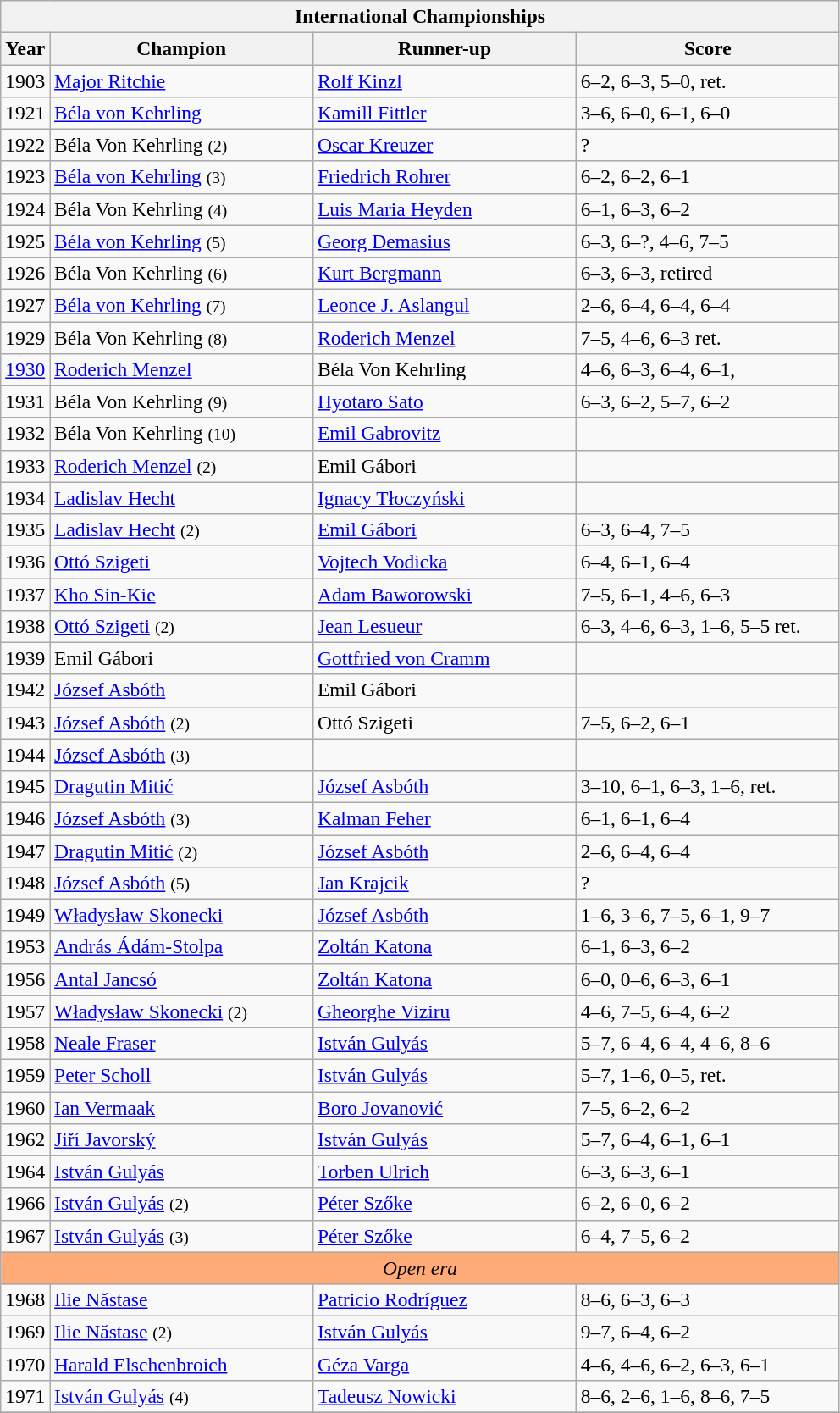<table class=wikitable style=font-size:98%>
<tr>
<th colspan="4">International Championships</th>
</tr>
<tr>
<th>Year</th>
<th width="200">Champion</th>
<th width="200">Runner-up</th>
<th width="200">Score</th>
</tr>
<tr>
<td>1903</td>
<td> <a href='#'>Major Ritchie</a></td>
<td> <a href='#'>Rolf Kinzl</a></td>
<td>6–2, 6–3, 5–0, ret.</td>
</tr>
<tr>
<td>1921</td>
<td> <a href='#'>Béla von Kehrling</a></td>
<td> <a href='#'>Kamill Fittler</a></td>
<td>3–6, 6–0, 6–1, 6–0</td>
</tr>
<tr>
<td>1922</td>
<td> Béla Von Kehrling <small>(2)</small></td>
<td> <a href='#'>Oscar Kreuzer</a></td>
<td>?</td>
</tr>
<tr>
<td>1923</td>
<td> <a href='#'>Béla von Kehrling</a> <small>(3)</small></td>
<td> <a href='#'>Friedrich Rohrer</a></td>
<td>6–2, 6–2, 6–1</td>
</tr>
<tr>
<td>1924</td>
<td> Béla Von Kehrling <small>(4)</small></td>
<td> <a href='#'>Luis Maria Heyden</a></td>
<td>6–1, 6–3, 6–2</td>
</tr>
<tr>
<td>1925</td>
<td> <a href='#'>Béla von Kehrling</a> <small>(5)</small></td>
<td> <a href='#'>Georg Demasius</a></td>
<td>6–3, 6–?, 4–6, 7–5</td>
</tr>
<tr>
<td>1926</td>
<td> Béla Von Kehrling <small>(6)</small></td>
<td> <a href='#'>Kurt Bergmann</a></td>
<td>6–3, 6–3, retired </td>
</tr>
<tr>
<td>1927</td>
<td> <a href='#'>Béla von Kehrling</a> <small>(7)</small></td>
<td> <a href='#'>Leonce J. Aslangul</a></td>
<td>2–6, 6–4, 6–4, 6–4</td>
</tr>
<tr>
<td>1929</td>
<td> Béla Von Kehrling <small>(8)</small></td>
<td> <a href='#'>Roderich Menzel</a></td>
<td>7–5, 4–6, 6–3 ret.</td>
</tr>
<tr>
<td><a href='#'>1930</a></td>
<td> <a href='#'>Roderich Menzel</a></td>
<td> Béla Von Kehrling</td>
<td>4–6, 6–3, 6–4, 6–1,</td>
</tr>
<tr>
<td>1931</td>
<td> Béla Von Kehrling <small>(9)</small></td>
<td> <a href='#'>Hyotaro Sato</a></td>
<td>6–3, 6–2, 5–7, 6–2</td>
</tr>
<tr>
<td>1932</td>
<td> Béla Von Kehrling <small>(10)</small></td>
<td> <a href='#'>Emil Gabrovitz</a></td>
<td></td>
</tr>
<tr>
<td>1933</td>
<td> <a href='#'>Roderich Menzel</a> <small>(2)</small></td>
<td> Emil Gábori</td>
<td></td>
</tr>
<tr>
<td>1934</td>
<td> <a href='#'>Ladislav Hecht</a></td>
<td> <a href='#'>Ignacy Tłoczyński</a></td>
<td></td>
</tr>
<tr>
<td>1935</td>
<td> <a href='#'>Ladislav Hecht</a> <small>(2)</small></td>
<td> <a href='#'>Emil Gábori</a></td>
<td>6–3, 6–4, 7–5</td>
</tr>
<tr>
<td>1936</td>
<td> <a href='#'>Ottó Szigeti</a></td>
<td>  <a href='#'>Vojtech Vodicka</a></td>
<td>6–4, 6–1, 6–4</td>
</tr>
<tr>
<td>1937</td>
<td> <a href='#'>Kho Sin-Kie</a></td>
<td> <a href='#'>Adam Baworowski</a></td>
<td>7–5, 6–1, 4–6, 6–3</td>
</tr>
<tr>
<td>1938</td>
<td> <a href='#'>Ottó Szigeti</a> <small>(2)</small></td>
<td> <a href='#'>Jean Lesueur</a></td>
<td>6–3, 4–6, 6–3, 1–6, 5–5 ret.</td>
</tr>
<tr>
<td>1939</td>
<td> Emil Gábori</td>
<td> <a href='#'>Gottfried von Cramm</a></td>
<td></td>
</tr>
<tr>
<td>1942</td>
<td> <a href='#'>József Asbóth</a></td>
<td> Emil Gábori</td>
<td></td>
</tr>
<tr>
<td>1943</td>
<td> <a href='#'>József Asbóth</a> <small>(2)</small></td>
<td> Ottó Szigeti</td>
<td>7–5, 6–2, 6–1</td>
</tr>
<tr>
<td>1944</td>
<td> <a href='#'>József Asbóth</a> <small>(3)</small></td>
<td></td>
<td></td>
</tr>
<tr>
<td>1945</td>
<td> <a href='#'>Dragutin Mitić</a></td>
<td> <a href='#'>József Asbóth</a></td>
<td>3–10, 6–1, 6–3, 1–6, ret.</td>
</tr>
<tr>
<td>1946</td>
<td> <a href='#'>József Asbóth</a> <small>(3)</small></td>
<td> <a href='#'>Kalman Feher</a></td>
<td>6–1, 6–1, 6–4</td>
</tr>
<tr>
<td>1947</td>
<td> <a href='#'>Dragutin Mitić</a> <small>(2)</small></td>
<td> <a href='#'>József Asbóth</a></td>
<td>2–6, 6–4, 6–4</td>
</tr>
<tr>
<td>1948</td>
<td> <a href='#'>József Asbóth</a> <small>(5)</small></td>
<td> <a href='#'>Jan Krajcik</a></td>
<td>?</td>
</tr>
<tr>
<td>1949</td>
<td> <a href='#'>Władysław Skonecki</a></td>
<td> <a href='#'>József Asbóth</a></td>
<td>1–6, 3–6, 7–5, 6–1, 9–7</td>
</tr>
<tr>
<td>1953</td>
<td> <a href='#'>András Ádám-Stolpa</a></td>
<td> <a href='#'>Zoltán Katona</a></td>
<td>6–1, 6–3, 6–2</td>
</tr>
<tr>
<td>1956</td>
<td> <a href='#'>Antal Jancsó</a></td>
<td> <a href='#'>Zoltán Katona</a></td>
<td>6–0, 0–6, 6–3, 6–1</td>
</tr>
<tr>
<td>1957</td>
<td> <a href='#'>Władysław Skonecki</a> <small>(2)</small></td>
<td> <a href='#'>Gheorghe Viziru</a></td>
<td>4–6, 7–5, 6–4, 6–2</td>
</tr>
<tr>
<td>1958</td>
<td> <a href='#'>Neale Fraser</a></td>
<td> <a href='#'>István Gulyás</a></td>
<td>5–7, 6–4, 6–4, 4–6, 8–6</td>
</tr>
<tr>
<td>1959</td>
<td> <a href='#'>Peter Scholl</a></td>
<td> <a href='#'>István Gulyás</a></td>
<td>5–7, 1–6, 0–5, ret.</td>
</tr>
<tr>
<td>1960</td>
<td> <a href='#'>Ian Vermaak</a></td>
<td> <a href='#'>Boro Jovanović</a></td>
<td>7–5, 6–2, 6–2</td>
</tr>
<tr>
<td>1962</td>
<td>  <a href='#'>Jiří Javorský</a></td>
<td> <a href='#'>István Gulyás</a></td>
<td>5–7, 6–4, 6–1, 6–1</td>
</tr>
<tr>
<td>1964</td>
<td> <a href='#'>István Gulyás</a></td>
<td> <a href='#'>Torben Ulrich</a></td>
<td>6–3, 6–3, 6–1</td>
</tr>
<tr>
<td>1966</td>
<td> <a href='#'>István Gulyás</a> <small>(2)</small></td>
<td> <a href='#'>Péter Szőke</a></td>
<td>6–2, 6–0, 6–2</td>
</tr>
<tr>
<td>1967</td>
<td> <a href='#'>István Gulyás</a> <small>(3)</small></td>
<td> <a href='#'>Péter Szőke</a></td>
<td>6–4, 7–5, 6–2</td>
</tr>
<tr style=background-color:#ffaa77>
<td colspan=4 align=center><em>Open era </em></td>
</tr>
<tr>
<td>1968</td>
<td>  <a href='#'>Ilie Năstase</a></td>
<td> <a href='#'>Patricio Rodríguez</a></td>
<td>8–6, 6–3, 6–3</td>
</tr>
<tr>
<td>1969</td>
<td>  <a href='#'>Ilie Năstase</a> <small>(2)</small></td>
<td> <a href='#'>István Gulyás</a></td>
<td>9–7, 6–4, 6–2</td>
</tr>
<tr>
<td>1970</td>
<td>  <a href='#'>Harald Elschenbroich</a></td>
<td> <a href='#'>Géza Varga</a></td>
<td>4–6, 4–6, 6–2, 6–3, 6–1</td>
</tr>
<tr>
<td>1971</td>
<td> <a href='#'>István Gulyás</a> <small>(4)</small></td>
<td> <a href='#'>Tadeusz Nowicki</a></td>
<td>8–6, 2–6, 1–6, 8–6, 7–5</td>
</tr>
<tr>
</tr>
</table>
